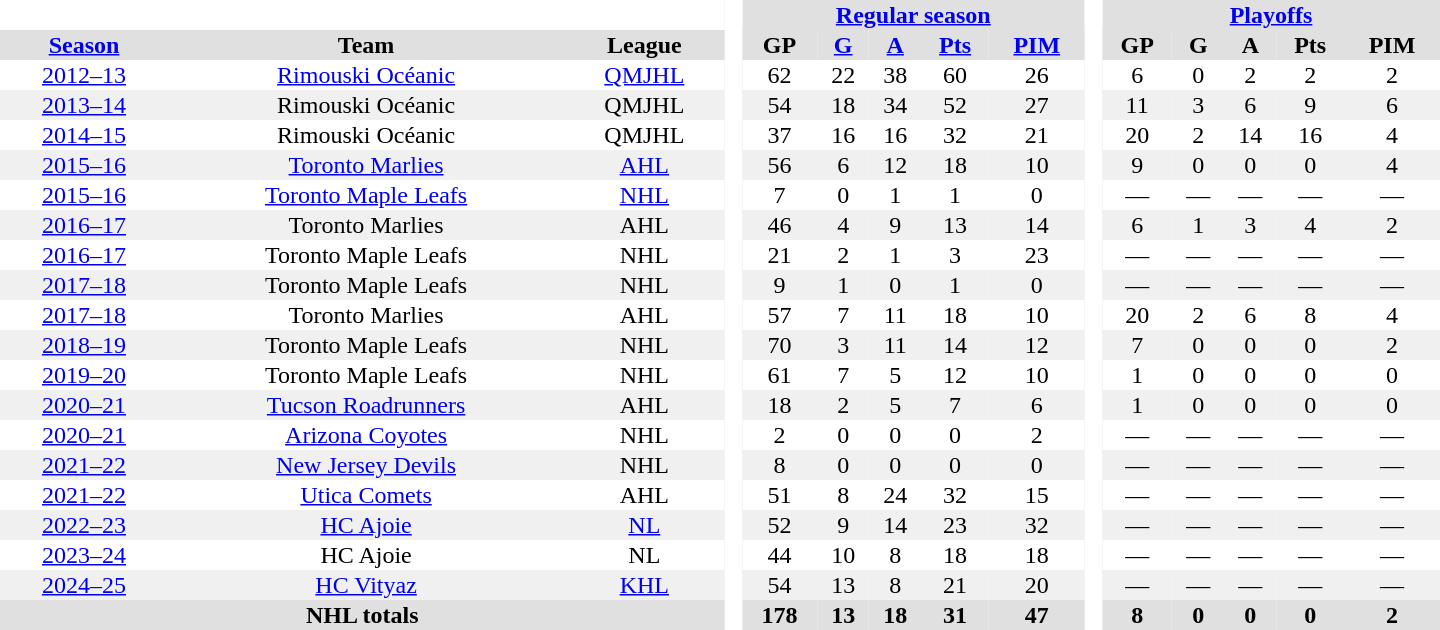<table border="0" cellpadding="1" cellspacing="0" style="text-align:center; width:60em;">
<tr style="background:#e0e0e0;">
<th colspan="3"  bgcolor="#ffffff"> </th>
<th rowspan="99" bgcolor="#ffffff"> </th>
<th colspan="5"><a href='#'>Regular season</a></th>
<th rowspan="99" bgcolor="#ffffff"> </th>
<th colspan="5"><a href='#'>Playoffs</a></th>
</tr>
<tr style="background:#e0e0e0;">
<th><a href='#'>Season</a></th>
<th>Team</th>
<th>League</th>
<th>GP</th>
<th><a href='#'>G</a></th>
<th><a href='#'>A</a></th>
<th><a href='#'>Pts</a></th>
<th><a href='#'>PIM</a></th>
<th>GP</th>
<th>G</th>
<th>A</th>
<th>Pts</th>
<th>PIM</th>
</tr>
<tr>
<td><a href='#'>2012–13</a></td>
<td><a href='#'>Rimouski Océanic</a></td>
<td><a href='#'>QMJHL</a></td>
<td>62</td>
<td>22</td>
<td>38</td>
<td>60</td>
<td>26</td>
<td>6</td>
<td>0</td>
<td>2</td>
<td>2</td>
<td>2</td>
</tr>
<tr bgcolor="#f0f0f0">
<td><a href='#'>2013–14</a></td>
<td>Rimouski Océanic</td>
<td>QMJHL</td>
<td>54</td>
<td>18</td>
<td>34</td>
<td>52</td>
<td>27</td>
<td>11</td>
<td>3</td>
<td>6</td>
<td>9</td>
<td>6</td>
</tr>
<tr>
<td><a href='#'>2014–15</a></td>
<td>Rimouski Océanic</td>
<td>QMJHL</td>
<td>37</td>
<td>16</td>
<td>16</td>
<td>32</td>
<td>21</td>
<td>20</td>
<td>2</td>
<td>14</td>
<td>16</td>
<td>4</td>
</tr>
<tr ALIGN="center" bgcolor="#f0f0f0">
<td><a href='#'>2015–16</a></td>
<td><a href='#'>Toronto Marlies</a></td>
<td><a href='#'>AHL</a></td>
<td>56</td>
<td>6</td>
<td>12</td>
<td>18</td>
<td>10</td>
<td>9</td>
<td>0</td>
<td>0</td>
<td>0</td>
<td>4</td>
</tr>
<tr>
<td><a href='#'>2015–16</a></td>
<td><a href='#'>Toronto Maple Leafs</a></td>
<td><a href='#'>NHL</a></td>
<td>7</td>
<td>0</td>
<td>1</td>
<td>1</td>
<td>0</td>
<td>—</td>
<td>—</td>
<td>—</td>
<td>—</td>
<td>—</td>
</tr>
<tr ALIGN="center" bgcolor="#f0f0f0">
<td><a href='#'>2016–17</a></td>
<td>Toronto Marlies</td>
<td>AHL</td>
<td>46</td>
<td>4</td>
<td>9</td>
<td>13</td>
<td>14</td>
<td>6</td>
<td>1</td>
<td>3</td>
<td>4</td>
<td>2</td>
</tr>
<tr>
<td><a href='#'>2016–17</a></td>
<td>Toronto Maple Leafs</td>
<td>NHL</td>
<td>21</td>
<td>2</td>
<td>1</td>
<td>3</td>
<td>23</td>
<td>—</td>
<td>—</td>
<td>—</td>
<td>—</td>
<td>—</td>
</tr>
<tr bgcolor="#f0f0f0">
<td><a href='#'>2017–18</a></td>
<td>Toronto Maple Leafs</td>
<td>NHL</td>
<td>9</td>
<td>1</td>
<td>0</td>
<td>1</td>
<td>0</td>
<td>—</td>
<td>—</td>
<td>—</td>
<td>—</td>
<td>—</td>
</tr>
<tr ALIGN="center">
<td><a href='#'>2017–18</a></td>
<td>Toronto Marlies</td>
<td>AHL</td>
<td>57</td>
<td>7</td>
<td>11</td>
<td>18</td>
<td>10</td>
<td>20</td>
<td>2</td>
<td>6</td>
<td>8</td>
<td>4</td>
</tr>
<tr bgcolor="#f0f0f0">
<td><a href='#'>2018–19</a></td>
<td>Toronto Maple Leafs</td>
<td>NHL</td>
<td>70</td>
<td>3</td>
<td>11</td>
<td>14</td>
<td>12</td>
<td>7</td>
<td>0</td>
<td>0</td>
<td>0</td>
<td>2</td>
</tr>
<tr>
<td><a href='#'>2019–20</a></td>
<td>Toronto Maple Leafs</td>
<td>NHL</td>
<td>61</td>
<td>7</td>
<td>5</td>
<td>12</td>
<td>10</td>
<td>1</td>
<td>0</td>
<td>0</td>
<td>0</td>
<td>0</td>
</tr>
<tr bgcolor="#f0f0f0">
<td><a href='#'>2020–21</a></td>
<td><a href='#'>Tucson Roadrunners</a></td>
<td>AHL</td>
<td>18</td>
<td>2</td>
<td>5</td>
<td>7</td>
<td>6</td>
<td>1</td>
<td>0</td>
<td>0</td>
<td>0</td>
<td>0</td>
</tr>
<tr>
<td><a href='#'>2020–21</a></td>
<td><a href='#'>Arizona Coyotes</a></td>
<td>NHL</td>
<td>2</td>
<td>0</td>
<td>0</td>
<td>0</td>
<td>2</td>
<td>—</td>
<td>—</td>
<td>—</td>
<td>—</td>
<td>—</td>
</tr>
<tr bgcolor="#f0f0f0">
<td><a href='#'>2021–22</a></td>
<td><a href='#'>New Jersey Devils</a></td>
<td>NHL</td>
<td>8</td>
<td>0</td>
<td>0</td>
<td>0</td>
<td>0</td>
<td>—</td>
<td>—</td>
<td>—</td>
<td>—</td>
<td>—</td>
</tr>
<tr>
<td><a href='#'>2021–22</a></td>
<td><a href='#'>Utica Comets</a></td>
<td>AHL</td>
<td>51</td>
<td>8</td>
<td>24</td>
<td>32</td>
<td>15</td>
<td>—</td>
<td>—</td>
<td>—</td>
<td>—</td>
<td>—</td>
</tr>
<tr bgcolor="#f0f0f0">
<td><a href='#'>2022–23</a></td>
<td><a href='#'>HC Ajoie</a></td>
<td><a href='#'>NL</a></td>
<td>52</td>
<td>9</td>
<td>14</td>
<td>23</td>
<td>32</td>
<td>—</td>
<td>—</td>
<td>—</td>
<td>—</td>
<td>—</td>
</tr>
<tr>
<td><a href='#'>2023–24</a></td>
<td>HC Ajoie</td>
<td>NL</td>
<td>44</td>
<td>10</td>
<td>8</td>
<td>18</td>
<td>18</td>
<td>—</td>
<td>—</td>
<td>—</td>
<td>—</td>
<td>—</td>
</tr>
<tr bgcolor="#f0f0f0">
<td><a href='#'>2024–25</a></td>
<td><a href='#'>HC Vityaz</a></td>
<td><a href='#'>KHL</a></td>
<td>54</td>
<td>13</td>
<td>8</td>
<td>21</td>
<td>20</td>
<td>—</td>
<td>—</td>
<td>—</td>
<td>—</td>
<td>—</td>
</tr>
<tr bgcolor="#e0e0e0">
<th colspan="3">NHL totals</th>
<th>178</th>
<th>13</th>
<th>18</th>
<th>31</th>
<th>47</th>
<th>8</th>
<th>0</th>
<th>0</th>
<th>0</th>
<th>2</th>
</tr>
</table>
